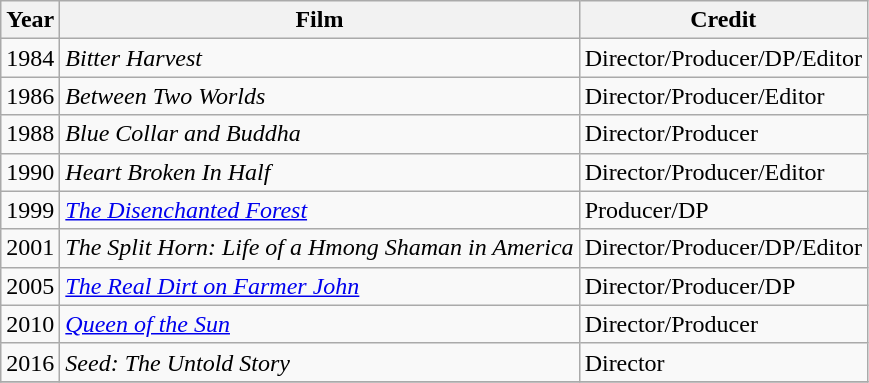<table class="wikitable sortable">
<tr>
<th>Year</th>
<th>Film</th>
<th>Credit</th>
</tr>
<tr>
<td>1984</td>
<td><em>Bitter Harvest</em></td>
<td>Director/Producer/DP/Editor</td>
</tr>
<tr>
<td>1986</td>
<td><em>Between Two Worlds</em></td>
<td>Director/Producer/Editor</td>
</tr>
<tr>
<td>1988</td>
<td><em>Blue Collar and Buddha</em></td>
<td>Director/Producer</td>
</tr>
<tr>
<td>1990</td>
<td><em>Heart Broken In Half</em></td>
<td>Director/Producer/Editor</td>
</tr>
<tr>
<td>1999</td>
<td><em><a href='#'>The Disenchanted Forest</a></em></td>
<td>Producer/DP</td>
</tr>
<tr>
<td>2001</td>
<td><em>The Split Horn: Life of a Hmong Shaman in America</em></td>
<td>Director/Producer/DP/Editor</td>
</tr>
<tr>
<td>2005</td>
<td><em><a href='#'>The Real Dirt on Farmer John</a></em></td>
<td>Director/Producer/DP</td>
</tr>
<tr>
<td>2010</td>
<td><em><a href='#'>Queen of the Sun</a></em></td>
<td>Director/Producer</td>
</tr>
<tr>
<td>2016</td>
<td><em>Seed: The Untold Story</em></td>
<td>Director</td>
</tr>
<tr>
</tr>
</table>
